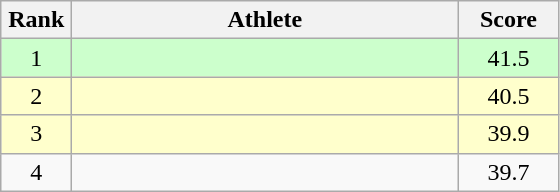<table class=wikitable style="text-align:center">
<tr>
<th width=40>Rank</th>
<th width=250>Athlete</th>
<th width=60>Score</th>
</tr>
<tr bgcolor="ccffcc">
<td>1</td>
<td align=left></td>
<td>41.5</td>
</tr>
<tr bgcolor="ffffcc">
<td>2</td>
<td align=left></td>
<td>40.5</td>
</tr>
<tr bgcolor="ffffcc">
<td>3</td>
<td align=left></td>
<td>39.9</td>
</tr>
<tr>
<td>4</td>
<td align=left></td>
<td>39.7</td>
</tr>
</table>
